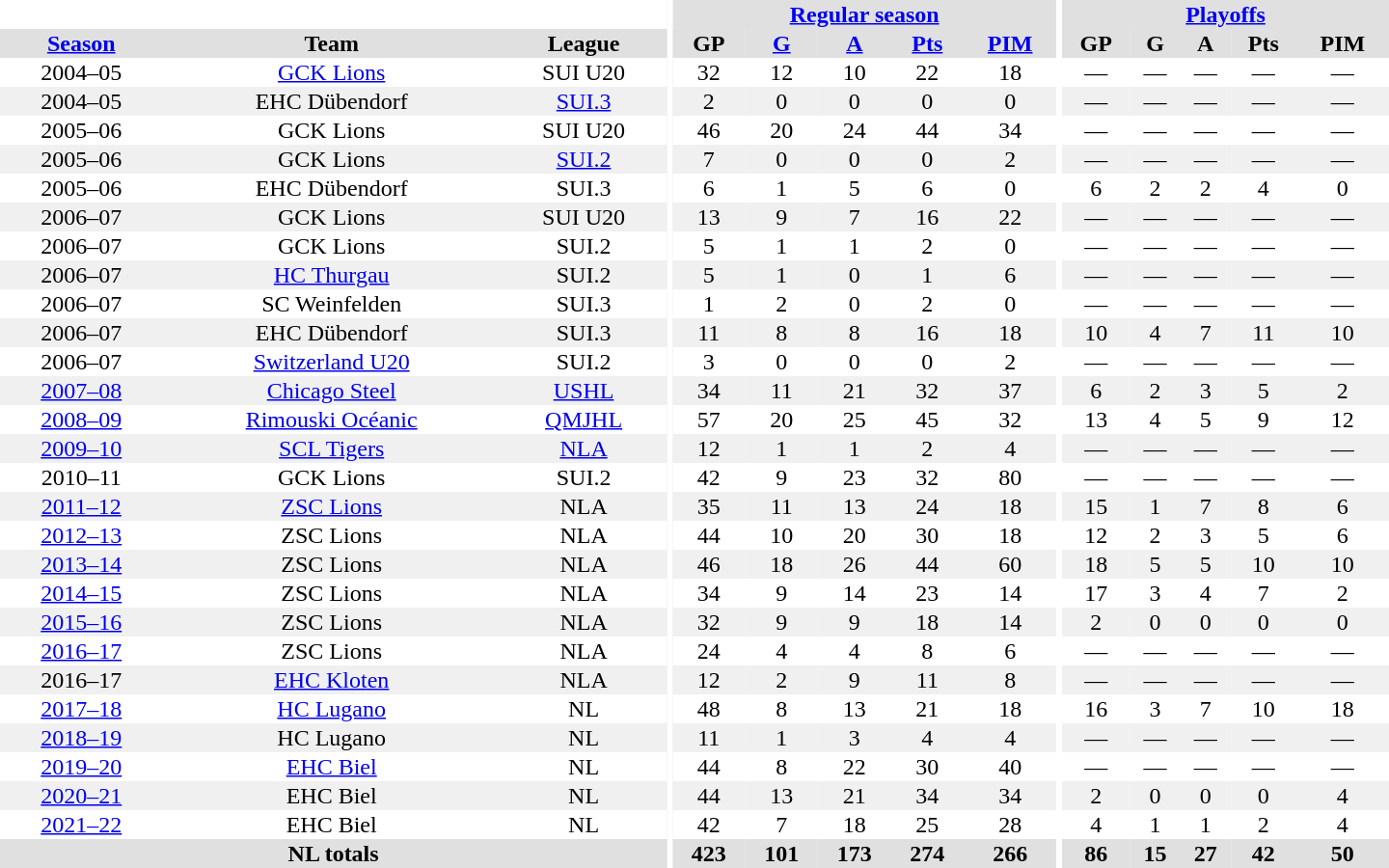<table border="0" cellpadding="1" cellspacing="0" style="text-align:center; width:60em">
<tr bgcolor="#e0e0e0">
<th colspan="3" bgcolor="#ffffff"></th>
<th rowspan="99" bgcolor="#ffffff"></th>
<th colspan="5"><a href='#'>Regular season</a></th>
<th rowspan="99" bgcolor="#ffffff"></th>
<th colspan="5"><a href='#'>Playoffs</a></th>
</tr>
<tr bgcolor="#e0e0e0">
<th><a href='#'>Season</a></th>
<th>Team</th>
<th>League</th>
<th>GP</th>
<th><a href='#'>G</a></th>
<th><a href='#'>A</a></th>
<th><a href='#'>Pts</a></th>
<th><a href='#'>PIM</a></th>
<th>GP</th>
<th>G</th>
<th>A</th>
<th>Pts</th>
<th>PIM</th>
</tr>
<tr>
<td>2004–05</td>
<td><a href='#'>GCK Lions</a></td>
<td>SUI U20</td>
<td>32</td>
<td>12</td>
<td>10</td>
<td>22</td>
<td>18</td>
<td>—</td>
<td>—</td>
<td>—</td>
<td>—</td>
<td>—</td>
</tr>
<tr bgcolor="#f0f0f0">
<td>2004–05</td>
<td>EHC Dübendorf</td>
<td><a href='#'>SUI.3</a></td>
<td>2</td>
<td>0</td>
<td>0</td>
<td>0</td>
<td>0</td>
<td>—</td>
<td>—</td>
<td>—</td>
<td>—</td>
<td>—</td>
</tr>
<tr>
<td>2005–06</td>
<td>GCK Lions</td>
<td>SUI U20</td>
<td>46</td>
<td>20</td>
<td>24</td>
<td>44</td>
<td>34</td>
<td>—</td>
<td>—</td>
<td>—</td>
<td>—</td>
<td>—</td>
</tr>
<tr bgcolor="#f0f0f0">
<td>2005–06</td>
<td>GCK Lions</td>
<td><a href='#'>SUI.2</a></td>
<td>7</td>
<td>0</td>
<td>0</td>
<td>0</td>
<td>2</td>
<td>—</td>
<td>—</td>
<td>—</td>
<td>—</td>
<td>—</td>
</tr>
<tr>
<td>2005–06</td>
<td>EHC Dübendorf</td>
<td>SUI.3</td>
<td>6</td>
<td>1</td>
<td>5</td>
<td>6</td>
<td>0</td>
<td>6</td>
<td>2</td>
<td>2</td>
<td>4</td>
<td>0</td>
</tr>
<tr bgcolor="#f0f0f0">
<td>2006–07</td>
<td>GCK Lions</td>
<td>SUI U20</td>
<td>13</td>
<td>9</td>
<td>7</td>
<td>16</td>
<td>22</td>
<td>—</td>
<td>—</td>
<td>—</td>
<td>—</td>
<td>—</td>
</tr>
<tr>
<td>2006–07</td>
<td>GCK Lions</td>
<td>SUI.2</td>
<td>5</td>
<td>1</td>
<td>1</td>
<td>2</td>
<td>0</td>
<td>—</td>
<td>—</td>
<td>—</td>
<td>—</td>
<td>—</td>
</tr>
<tr bgcolor="#f0f0f0">
<td>2006–07</td>
<td><a href='#'>HC Thurgau</a></td>
<td>SUI.2</td>
<td>5</td>
<td>1</td>
<td>0</td>
<td>1</td>
<td>6</td>
<td>—</td>
<td>—</td>
<td>—</td>
<td>—</td>
<td>—</td>
</tr>
<tr>
<td>2006–07</td>
<td>SC Weinfelden</td>
<td>SUI.3</td>
<td>1</td>
<td>2</td>
<td>0</td>
<td>2</td>
<td>0</td>
<td>—</td>
<td>—</td>
<td>—</td>
<td>—</td>
<td>—</td>
</tr>
<tr bgcolor="#f0f0f0">
<td>2006–07</td>
<td>EHC Dübendorf</td>
<td>SUI.3</td>
<td>11</td>
<td>8</td>
<td>8</td>
<td>16</td>
<td>18</td>
<td>10</td>
<td>4</td>
<td>7</td>
<td>11</td>
<td>10</td>
</tr>
<tr>
<td>2006–07</td>
<td><a href='#'>Switzerland U20</a></td>
<td>SUI.2</td>
<td>3</td>
<td>0</td>
<td>0</td>
<td>0</td>
<td>2</td>
<td>—</td>
<td>—</td>
<td>—</td>
<td>—</td>
<td>—</td>
</tr>
<tr bgcolor="#f0f0f0">
<td><a href='#'>2007–08</a></td>
<td><a href='#'>Chicago Steel</a></td>
<td><a href='#'>USHL</a></td>
<td>34</td>
<td>11</td>
<td>21</td>
<td>32</td>
<td>37</td>
<td>6</td>
<td>2</td>
<td>3</td>
<td>5</td>
<td>2</td>
</tr>
<tr>
<td><a href='#'>2008–09</a></td>
<td><a href='#'>Rimouski Océanic</a></td>
<td><a href='#'>QMJHL</a></td>
<td>57</td>
<td>20</td>
<td>25</td>
<td>45</td>
<td>32</td>
<td>13</td>
<td>4</td>
<td>5</td>
<td>9</td>
<td>12</td>
</tr>
<tr bgcolor="#f0f0f0">
<td><a href='#'>2009–10</a></td>
<td><a href='#'>SCL Tigers</a></td>
<td><a href='#'>NLA</a></td>
<td>12</td>
<td>1</td>
<td>1</td>
<td>2</td>
<td>4</td>
<td>—</td>
<td>—</td>
<td>—</td>
<td>—</td>
<td>—</td>
</tr>
<tr>
<td>2010–11</td>
<td>GCK Lions</td>
<td>SUI.2</td>
<td>42</td>
<td>9</td>
<td>23</td>
<td>32</td>
<td>80</td>
<td>—</td>
<td>—</td>
<td>—</td>
<td>—</td>
<td>—</td>
</tr>
<tr bgcolor="#f0f0f0">
<td><a href='#'>2011–12</a></td>
<td><a href='#'>ZSC Lions</a></td>
<td>NLA</td>
<td>35</td>
<td>11</td>
<td>13</td>
<td>24</td>
<td>18</td>
<td>15</td>
<td>1</td>
<td>7</td>
<td>8</td>
<td>6</td>
</tr>
<tr>
<td><a href='#'>2012–13</a></td>
<td>ZSC Lions</td>
<td>NLA</td>
<td>44</td>
<td>10</td>
<td>20</td>
<td>30</td>
<td>18</td>
<td>12</td>
<td>2</td>
<td>3</td>
<td>5</td>
<td>6</td>
</tr>
<tr bgcolor="#f0f0f0">
<td><a href='#'>2013–14</a></td>
<td>ZSC Lions</td>
<td>NLA</td>
<td>46</td>
<td>18</td>
<td>26</td>
<td>44</td>
<td>60</td>
<td>18</td>
<td>5</td>
<td>5</td>
<td>10</td>
<td>10</td>
</tr>
<tr>
<td><a href='#'>2014–15</a></td>
<td>ZSC Lions</td>
<td>NLA</td>
<td>34</td>
<td>9</td>
<td>14</td>
<td>23</td>
<td>14</td>
<td>17</td>
<td>3</td>
<td>4</td>
<td>7</td>
<td>2</td>
</tr>
<tr bgcolor="#f0f0f0">
<td><a href='#'>2015–16</a></td>
<td>ZSC Lions</td>
<td>NLA</td>
<td>32</td>
<td>9</td>
<td>9</td>
<td>18</td>
<td>14</td>
<td>2</td>
<td>0</td>
<td>0</td>
<td>0</td>
<td>0</td>
</tr>
<tr>
<td><a href='#'>2016–17</a></td>
<td>ZSC Lions</td>
<td>NLA</td>
<td>24</td>
<td>4</td>
<td>4</td>
<td>8</td>
<td>6</td>
<td>—</td>
<td>—</td>
<td>—</td>
<td>—</td>
<td>—</td>
</tr>
<tr bgcolor="#f0f0f0">
<td>2016–17</td>
<td><a href='#'>EHC Kloten</a></td>
<td>NLA</td>
<td>12</td>
<td>2</td>
<td>9</td>
<td>11</td>
<td>8</td>
<td>—</td>
<td>—</td>
<td>—</td>
<td>—</td>
<td>—</td>
</tr>
<tr>
<td><a href='#'>2017–18</a></td>
<td><a href='#'>HC Lugano</a></td>
<td>NL</td>
<td>48</td>
<td>8</td>
<td>13</td>
<td>21</td>
<td>18</td>
<td>16</td>
<td>3</td>
<td>7</td>
<td>10</td>
<td>18</td>
</tr>
<tr bgcolor="#f0f0f0">
<td><a href='#'>2018–19</a></td>
<td>HC Lugano</td>
<td>NL</td>
<td>11</td>
<td>1</td>
<td>3</td>
<td>4</td>
<td>4</td>
<td>—</td>
<td>—</td>
<td>—</td>
<td>—</td>
<td>—</td>
</tr>
<tr>
<td><a href='#'>2019–20</a></td>
<td><a href='#'>EHC Biel</a></td>
<td>NL</td>
<td>44</td>
<td>8</td>
<td>22</td>
<td>30</td>
<td>40</td>
<td>—</td>
<td>—</td>
<td>—</td>
<td>—</td>
<td>—</td>
</tr>
<tr bgcolor="#f0f0f0">
<td><a href='#'>2020–21</a></td>
<td>EHC Biel</td>
<td>NL</td>
<td>44</td>
<td>13</td>
<td>21</td>
<td>34</td>
<td>34</td>
<td>2</td>
<td>0</td>
<td>0</td>
<td>0</td>
<td>4</td>
</tr>
<tr>
<td><a href='#'>2021–22</a></td>
<td>EHC Biel</td>
<td>NL</td>
<td>42</td>
<td>7</td>
<td>18</td>
<td>25</td>
<td>28</td>
<td>4</td>
<td>1</td>
<td>1</td>
<td>2</td>
<td>4<br></td>
</tr>
<tr ALIGN="center" bgcolor="#e0e0e0">
<th colspan="3">NL totals</th>
<th>423</th>
<th>101</th>
<th>173</th>
<th>274</th>
<th>266</th>
<th>86</th>
<th>15</th>
<th>27</th>
<th>42</th>
<th>50</th>
</tr>
</table>
